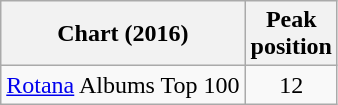<table class="wikitable">
<tr>
<th>Chart (2016)</th>
<th>Peak<br>position</th>
</tr>
<tr>
<td><a href='#'>Rotana</a> Albums Top 100</td>
<td style="text-align:center;">12</td>
</tr>
</table>
